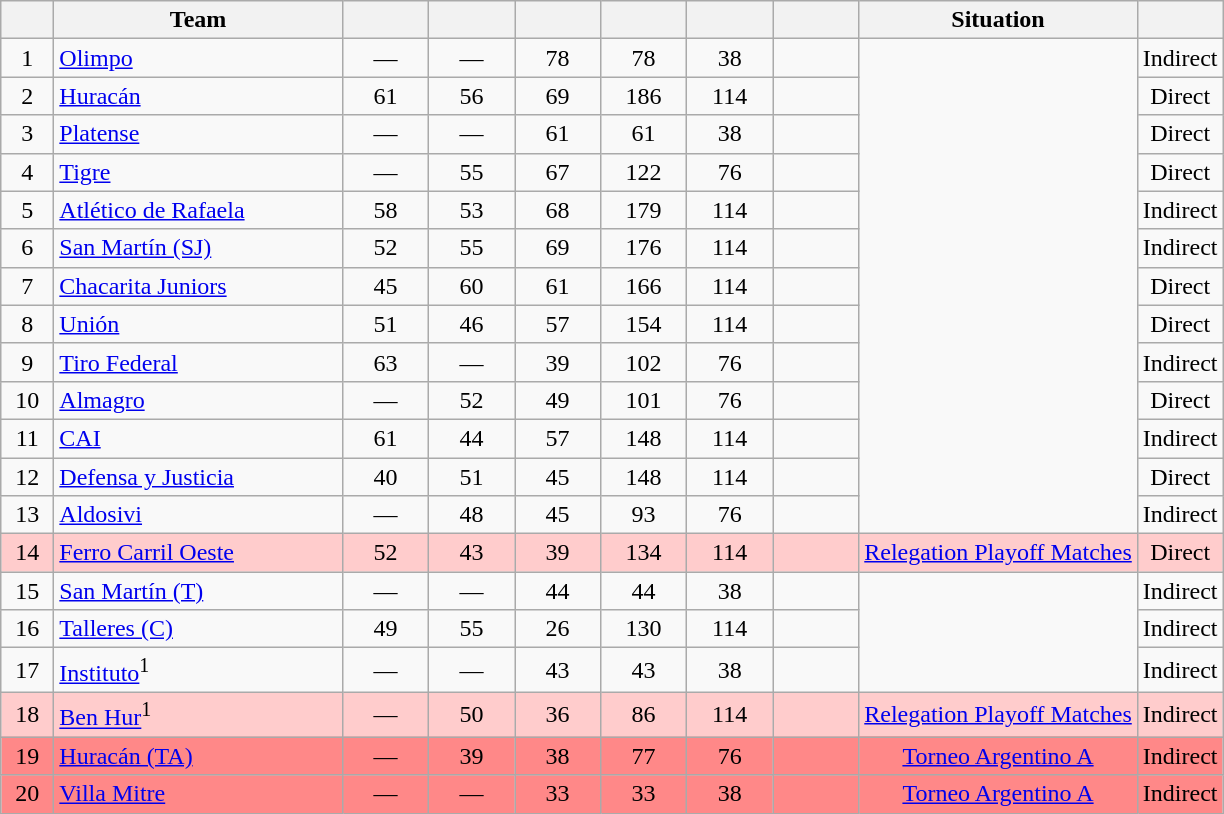<table class="wikitable" style="text-align: center;">
<tr>
<th width=28><br></th>
<th width=185>Team</th>
<th width=50></th>
<th width=50></th>
<th width=50></th>
<th width=50></th>
<th width=50></th>
<th width=50><br></th>
<th>Situation</th>
<th><br></th>
</tr>
<tr>
<td>1</td>
<td align="left"><a href='#'>Olimpo</a></td>
<td>—</td>
<td>—</td>
<td>78</td>
<td>78</td>
<td>38</td>
<td><strong></strong></td>
<td rowspan=13></td>
<td>Indirect</td>
</tr>
<tr>
<td>2</td>
<td align="left"><a href='#'>Huracán</a></td>
<td>61</td>
<td>56</td>
<td>69</td>
<td>186</td>
<td>114</td>
<td><strong></strong></td>
<td>Direct</td>
</tr>
<tr>
<td>3</td>
<td align="left"><a href='#'>Platense</a></td>
<td>—</td>
<td>—</td>
<td>61</td>
<td>61</td>
<td>38</td>
<td><strong></strong></td>
<td>Direct</td>
</tr>
<tr>
<td>4</td>
<td align="left"><a href='#'>Tigre</a></td>
<td>—</td>
<td>55</td>
<td>67</td>
<td>122</td>
<td>76</td>
<td><strong></strong></td>
<td>Direct</td>
</tr>
<tr>
<td>5</td>
<td align="left"><a href='#'>Atlético de Rafaela</a></td>
<td>58</td>
<td>53</td>
<td>68</td>
<td>179</td>
<td>114</td>
<td><strong></strong></td>
<td>Indirect</td>
</tr>
<tr>
<td>6</td>
<td align="left"><a href='#'>San Martín (SJ)</a></td>
<td>52</td>
<td>55</td>
<td>69</td>
<td>176</td>
<td>114</td>
<td><strong></strong></td>
<td>Indirect</td>
</tr>
<tr>
<td>7</td>
<td align="left"><a href='#'>Chacarita Juniors</a></td>
<td>45</td>
<td>60</td>
<td>61</td>
<td>166</td>
<td>114</td>
<td><strong></strong></td>
<td>Direct</td>
</tr>
<tr>
<td>8</td>
<td align="left"><a href='#'>Unión</a></td>
<td>51</td>
<td>46</td>
<td>57</td>
<td>154</td>
<td>114</td>
<td><strong></strong></td>
<td>Direct</td>
</tr>
<tr>
<td>9</td>
<td align="left"><a href='#'>Tiro Federal</a></td>
<td>63</td>
<td>—</td>
<td>39</td>
<td>102</td>
<td>76</td>
<td><strong></strong></td>
<td>Indirect</td>
</tr>
<tr>
<td>10</td>
<td align="left"><a href='#'>Almagro</a></td>
<td>—</td>
<td>52</td>
<td>49</td>
<td>101</td>
<td>76</td>
<td><strong></strong></td>
<td>Direct</td>
</tr>
<tr>
<td>11</td>
<td align="left"><a href='#'>CAI</a></td>
<td>61</td>
<td>44</td>
<td>57</td>
<td>148</td>
<td>114</td>
<td><strong></strong></td>
<td>Indirect</td>
</tr>
<tr>
<td>12</td>
<td align="left"><a href='#'>Defensa y Justicia</a></td>
<td>40</td>
<td>51</td>
<td>45</td>
<td>148</td>
<td>114</td>
<td><strong></strong></td>
<td>Direct</td>
</tr>
<tr>
<td>13</td>
<td align="left"><a href='#'>Aldosivi</a></td>
<td>—</td>
<td>48</td>
<td>45</td>
<td>93</td>
<td>76</td>
<td><strong></strong></td>
<td>Indirect</td>
</tr>
<tr bgcolor=#FFCCCC>
<td>14</td>
<td align="left"><a href='#'>Ferro Carril Oeste</a></td>
<td>52</td>
<td>43</td>
<td>39</td>
<td>134</td>
<td>114</td>
<td><strong></strong></td>
<td><a href='#'>Relegation Playoff Matches</a></td>
<td>Direct</td>
</tr>
<tr>
<td>15</td>
<td align="left"><a href='#'>San Martín (T)</a></td>
<td>—</td>
<td>—</td>
<td>44</td>
<td>44</td>
<td>38</td>
<td><strong></strong></td>
<td rowspan=3></td>
<td>Indirect</td>
</tr>
<tr>
<td>16</td>
<td align="left"><a href='#'>Talleres (C)</a></td>
<td>49</td>
<td>55</td>
<td>26</td>
<td>130</td>
<td>114</td>
<td><strong></strong></td>
<td>Indirect</td>
</tr>
<tr>
<td>17</td>
<td align="left"><a href='#'>Instituto</a><sup>1</sup></td>
<td>—</td>
<td>—</td>
<td>43</td>
<td>43</td>
<td>38</td>
<td><strong></strong></td>
<td>Indirect</td>
</tr>
<tr bgcolor=#FFCCCC>
<td>18</td>
<td align="left"><a href='#'>Ben Hur</a><sup>1</sup></td>
<td>—</td>
<td>50</td>
<td>36</td>
<td>86</td>
<td>114</td>
<td><strong></strong></td>
<td bgcolor=#FFCCCC><a href='#'>Relegation Playoff Matches</a></td>
<td>Indirect</td>
</tr>
<tr bgcolor=#FF8888>
<td>19</td>
<td align="left"><a href='#'>Huracán (TA)</a></td>
<td>—</td>
<td>39</td>
<td>38</td>
<td>77</td>
<td>76</td>
<td><strong></strong></td>
<td bgcolor=#FF8888><a href='#'>Torneo Argentino A</a></td>
<td>Indirect</td>
</tr>
<tr bgcolor=#FF8888>
<td>20</td>
<td align="left"><a href='#'>Villa Mitre</a></td>
<td>—</td>
<td>—</td>
<td>33</td>
<td>33</td>
<td>38</td>
<td><strong></strong></td>
<td bgcolor=#FF8888><a href='#'>Torneo Argentino A</a></td>
<td>Indirect</td>
</tr>
</table>
